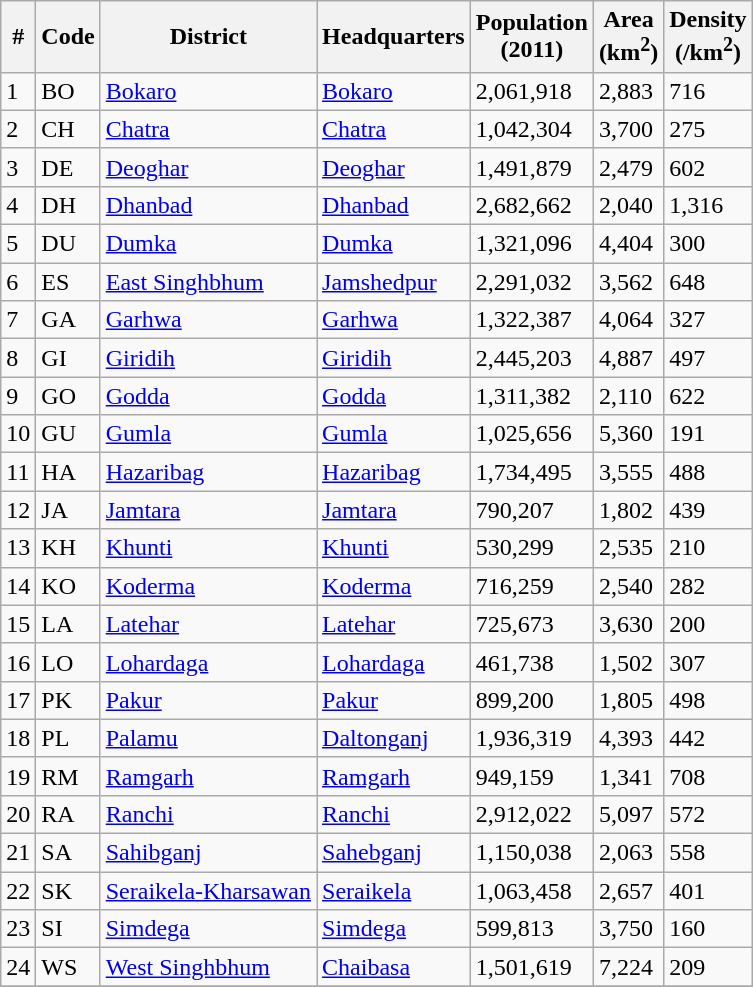<table class="wikitable sortable">
<tr>
<th>#</th>
<th>Code</th>
<th>District</th>
<th>Headquarters</th>
<th>Population <br>(2011)</th>
<th>Area <br>(km<sup>2</sup>)</th>
<th>Density <br>(/km<sup>2</sup>)</th>
</tr>
<tr>
<td>1</td>
<td>BO</td>
<td><a href='#'>Bokaro</a></td>
<td><a href='#'>Bokaro</a></td>
<td> 2,061,918</td>
<td> 2,883</td>
<td> 716</td>
</tr>
<tr>
<td>2</td>
<td>CH</td>
<td><a href='#'>Chatra</a></td>
<td><a href='#'>Chatra</a></td>
<td> 1,042,304</td>
<td> 3,700</td>
<td> 275</td>
</tr>
<tr>
<td>3</td>
<td>DE</td>
<td><a href='#'>Deoghar</a></td>
<td><a href='#'>Deoghar</a></td>
<td> 1,491,879</td>
<td> 2,479</td>
<td> 602</td>
</tr>
<tr>
<td>4</td>
<td>DH</td>
<td><a href='#'>Dhanbad</a></td>
<td><a href='#'>Dhanbad</a></td>
<td> 2,682,662</td>
<td> 2,040</td>
<td> 1,316</td>
</tr>
<tr>
<td>5</td>
<td>DU</td>
<td><a href='#'>Dumka</a></td>
<td><a href='#'>Dumka</a></td>
<td> 1,321,096</td>
<td> 4,404</td>
<td> 300</td>
</tr>
<tr>
<td>6</td>
<td>ES</td>
<td><a href='#'>East Singhbhum</a></td>
<td><a href='#'>Jamshedpur</a></td>
<td> 2,291,032</td>
<td> 3,562</td>
<td> 648</td>
</tr>
<tr>
<td>7</td>
<td>GA</td>
<td><a href='#'>Garhwa</a></td>
<td><a href='#'>Garhwa</a></td>
<td> 1,322,387</td>
<td> 4,064</td>
<td> 327</td>
</tr>
<tr>
<td>8</td>
<td>GI</td>
<td><a href='#'>Giridih</a></td>
<td><a href='#'>Giridih</a></td>
<td> 2,445,203</td>
<td> 4,887</td>
<td> 497</td>
</tr>
<tr>
<td>9</td>
<td>GO</td>
<td><a href='#'>Godda</a></td>
<td><a href='#'>Godda</a></td>
<td> 1,311,382</td>
<td> 2,110</td>
<td> 622</td>
</tr>
<tr>
<td>10</td>
<td>GU</td>
<td><a href='#'>Gumla</a></td>
<td><a href='#'>Gumla</a></td>
<td> 1,025,656</td>
<td> 5,360</td>
<td> 191</td>
</tr>
<tr>
<td>11</td>
<td>HA</td>
<td><a href='#'>Hazaribag</a></td>
<td><a href='#'>Hazaribag</a></td>
<td> 1,734,495</td>
<td> 3,555</td>
<td> 488</td>
</tr>
<tr>
<td>12</td>
<td>JA</td>
<td><a href='#'>Jamtara</a></td>
<td><a href='#'>Jamtara</a></td>
<td> 790,207</td>
<td> 1,802</td>
<td> 439</td>
</tr>
<tr>
<td>13</td>
<td>KH</td>
<td><a href='#'>Khunti</a></td>
<td><a href='#'>Khunti</a></td>
<td> 530,299</td>
<td> 2,535</td>
<td> 210</td>
</tr>
<tr>
<td>14</td>
<td>KO</td>
<td><a href='#'>Koderma</a></td>
<td><a href='#'>Koderma</a></td>
<td> 716,259</td>
<td> 2,540</td>
<td> 282</td>
</tr>
<tr>
<td>15</td>
<td>LA</td>
<td><a href='#'>Latehar</a></td>
<td><a href='#'>Latehar</a></td>
<td> 725,673</td>
<td> 3,630</td>
<td> 200</td>
</tr>
<tr>
<td>16</td>
<td>LO</td>
<td><a href='#'>Lohardaga</a></td>
<td><a href='#'>Lohardaga</a></td>
<td> 461,738</td>
<td> 1,502</td>
<td> 307</td>
</tr>
<tr>
<td>17</td>
<td>PK</td>
<td><a href='#'>Pakur</a></td>
<td><a href='#'>Pakur</a></td>
<td> 899,200</td>
<td> 1,805</td>
<td> 498</td>
</tr>
<tr>
<td>18</td>
<td>PL</td>
<td><a href='#'>Palamu</a></td>
<td><a href='#'>Daltonganj</a></td>
<td> 1,936,319</td>
<td> 4,393</td>
<td> 442</td>
</tr>
<tr>
<td>19</td>
<td>RM</td>
<td><a href='#'>Ramgarh</a></td>
<td><a href='#'>Ramgarh</a></td>
<td> 949,159</td>
<td> 1,341</td>
<td> 708</td>
</tr>
<tr>
<td>20</td>
<td>RA</td>
<td><a href='#'>Ranchi</a></td>
<td><a href='#'>Ranchi</a></td>
<td> 2,912,022</td>
<td> 5,097</td>
<td> 572</td>
</tr>
<tr>
<td>21</td>
<td>SA</td>
<td><a href='#'>Sahibganj</a></td>
<td><a href='#'>Sahebganj</a></td>
<td> 1,150,038</td>
<td> 2,063</td>
<td> 558</td>
</tr>
<tr>
<td>22</td>
<td>SK</td>
<td><a href='#'>Seraikela-Kharsawan</a></td>
<td><a href='#'>Seraikela</a></td>
<td> 1,063,458</td>
<td> 2,657</td>
<td> 401</td>
</tr>
<tr>
<td>23</td>
<td>SI</td>
<td><a href='#'>Simdega</a></td>
<td><a href='#'>Simdega</a></td>
<td> 599,813</td>
<td> 3,750</td>
<td> 160</td>
</tr>
<tr>
<td>24</td>
<td>WS</td>
<td><a href='#'>West Singhbhum</a></td>
<td><a href='#'>Chaibasa</a></td>
<td> 1,501,619</td>
<td> 7,224</td>
<td> 209</td>
</tr>
<tr>
</tr>
</table>
